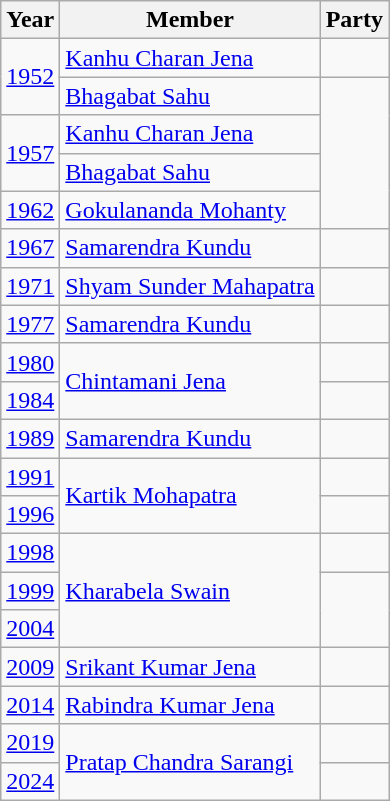<table class="wikitable sortable">
<tr>
<th>Year</th>
<th>Member</th>
<th colspan="2">Party</th>
</tr>
<tr>
<td rowspan="2"><a href='#'>1952</a></td>
<td><a href='#'>Kanhu Charan Jena</a></td>
<td></td>
</tr>
<tr>
<td><a href='#'>Bhagabat Sahu</a></td>
</tr>
<tr>
<td rowspan="2"><a href='#'>1957</a></td>
<td><a href='#'>Kanhu Charan Jena</a></td>
</tr>
<tr>
<td><a href='#'>Bhagabat Sahu</a></td>
</tr>
<tr>
<td><a href='#'>1962</a></td>
<td><a href='#'>Gokulananda Mohanty</a></td>
</tr>
<tr>
<td><a href='#'>1967</a></td>
<td><a href='#'>Samarendra Kundu</a></td>
<td></td>
</tr>
<tr>
<td><a href='#'>1971</a></td>
<td><a href='#'>Shyam Sunder Mahapatra</a></td>
<td></td>
</tr>
<tr>
<td><a href='#'>1977</a></td>
<td><a href='#'>Samarendra Kundu</a></td>
<td></td>
</tr>
<tr>
<td><a href='#'>1980</a></td>
<td rowspan="2"><a href='#'>Chintamani Jena</a></td>
<td></td>
</tr>
<tr>
<td><a href='#'>1984</a></td>
</tr>
<tr>
<td><a href='#'>1989</a></td>
<td><a href='#'>Samarendra Kundu</a></td>
<td></td>
</tr>
<tr>
<td><a href='#'>1991</a></td>
<td rowspan="2"><a href='#'>Kartik Mohapatra</a></td>
<td></td>
</tr>
<tr>
<td><a href='#'>1996</a></td>
</tr>
<tr>
<td><a href='#'>1998</a></td>
<td rowspan="3"><a href='#'>Kharabela Swain</a></td>
<td></td>
</tr>
<tr>
<td><a href='#'>1999</a></td>
</tr>
<tr>
<td><a href='#'>2004</a></td>
</tr>
<tr>
<td><a href='#'>2009</a></td>
<td><a href='#'>Srikant Kumar Jena</a></td>
<td></td>
</tr>
<tr>
<td><a href='#'>2014</a></td>
<td><a href='#'>Rabindra Kumar Jena</a></td>
<td></td>
</tr>
<tr>
<td><a href='#'>2019</a></td>
<td rowspan=2><a href='#'>Pratap Chandra Sarangi</a></td>
<td></td>
</tr>
<tr>
<td><a href='#'>2024</a></td>
</tr>
</table>
